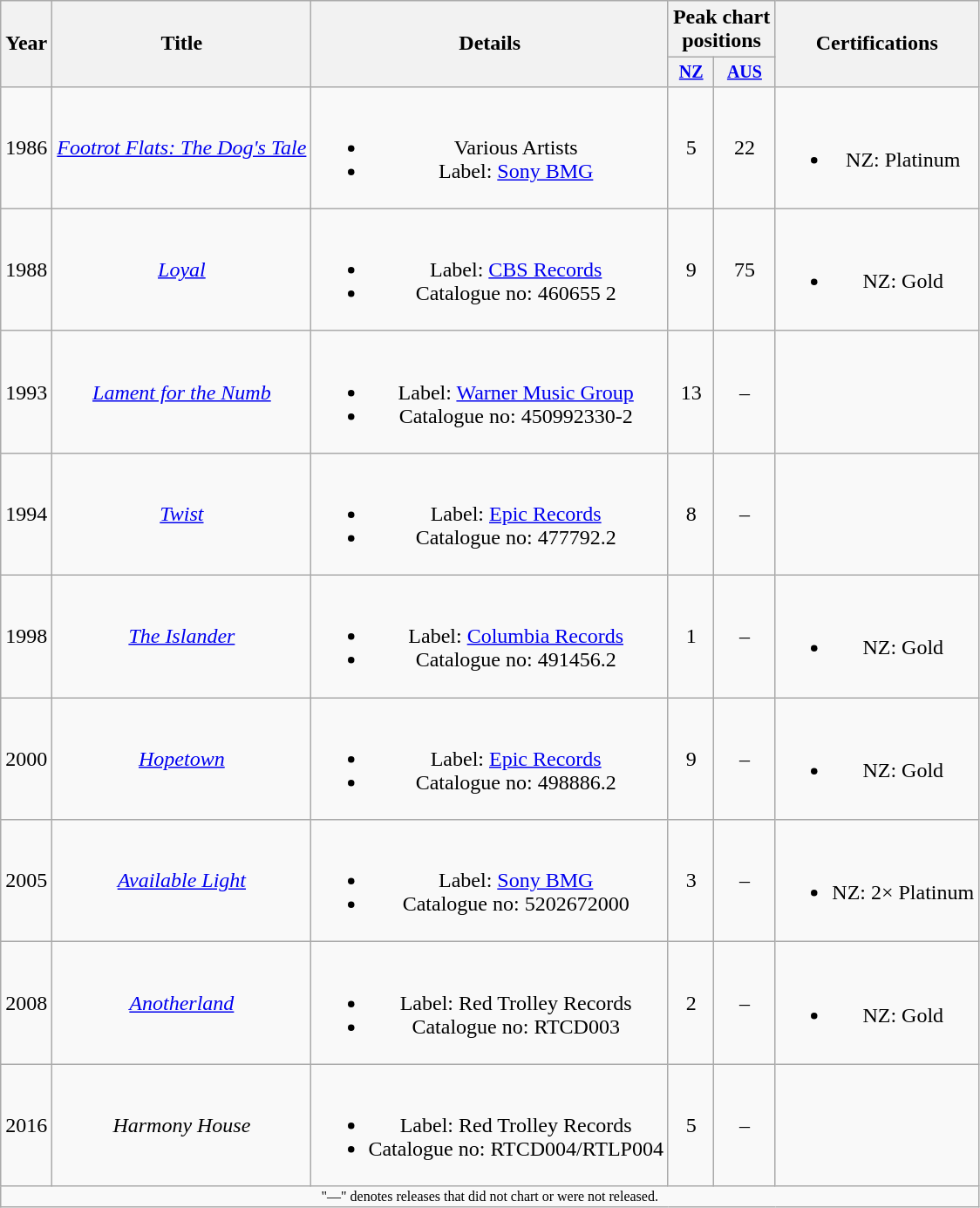<table class="wikitable plainrowheaders" style="text-align:center;">
<tr>
<th rowspan="2">Year</th>
<th rowspan="2">Title</th>
<th rowspan="2">Details</th>
<th colspan="2">Peak chart<br>positions</th>
<th rowspan="2">Certifications</th>
</tr>
<tr style="font-size:smaller;">
<th><a href='#'>NZ</a></th>
<th><a href='#'>AUS</a></th>
</tr>
<tr>
<td>1986</td>
<td><em><a href='#'>Footrot Flats: The Dog's Tale</a></em></td>
<td><br><ul><li>Various Artists</li><li>Label: <a href='#'>Sony BMG</a></li></ul></td>
<td>5</td>
<td>22</td>
<td><br><ul><li>NZ: Platinum</li></ul></td>
</tr>
<tr>
<td>1988</td>
<td><em><a href='#'>Loyal</a></em></td>
<td><br><ul><li>Label: <a href='#'>CBS Records</a></li><li>Catalogue no: 460655 2</li></ul></td>
<td>9</td>
<td>75</td>
<td><br><ul><li>NZ: Gold</li></ul></td>
</tr>
<tr>
<td>1993</td>
<td><em><a href='#'>Lament for the Numb</a></em></td>
<td><br><ul><li>Label: <a href='#'>Warner Music Group</a></li><li>Catalogue no: 450992330-2</li></ul></td>
<td>13</td>
<td>–</td>
<td></td>
</tr>
<tr>
<td>1994</td>
<td><em><a href='#'>Twist</a></em></td>
<td><br><ul><li>Label: <a href='#'>Epic Records</a></li><li>Catalogue no: 477792.2</li></ul></td>
<td>8</td>
<td>–</td>
<td></td>
</tr>
<tr>
<td>1998</td>
<td><em><a href='#'>The Islander</a></em></td>
<td><br><ul><li>Label: <a href='#'>Columbia Records</a></li><li>Catalogue no: 491456.2</li></ul></td>
<td>1</td>
<td>–</td>
<td><br><ul><li>NZ: Gold</li></ul></td>
</tr>
<tr>
<td>2000</td>
<td><em><a href='#'>Hopetown</a></em></td>
<td><br><ul><li>Label: <a href='#'>Epic Records</a></li><li>Catalogue no: 498886.2</li></ul></td>
<td>9</td>
<td>–</td>
<td><br><ul><li>NZ: Gold</li></ul></td>
</tr>
<tr>
<td>2005</td>
<td><em><a href='#'>Available Light</a></em></td>
<td><br><ul><li>Label: <a href='#'>Sony BMG</a></li><li>Catalogue no: 5202672000</li></ul></td>
<td>3</td>
<td>–</td>
<td><br><ul><li>NZ: 2× Platinum</li></ul></td>
</tr>
<tr>
<td>2008</td>
<td><em><a href='#'>Anotherland</a></em></td>
<td><br><ul><li>Label: Red Trolley Records</li><li>Catalogue no: RTCD003</li></ul></td>
<td>2</td>
<td>–</td>
<td><br><ul><li>NZ: Gold</li></ul></td>
</tr>
<tr>
<td>2016</td>
<td><em>Harmony House</em></td>
<td><br><ul><li>Label: Red Trolley Records</li><li>Catalogue no: RTCD004/RTLP004</li></ul></td>
<td>5<br></td>
<td>–</td>
<td></td>
</tr>
<tr>
<td colspan="6" style="text-align:center; font-size:8pt;">"—" denotes releases that did not chart or were not released.</td>
</tr>
</table>
